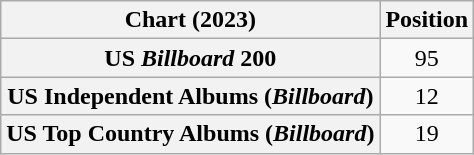<table class="wikitable sortable plainrowheaders" style="text-align:center">
<tr>
<th scope="col">Chart (2023)</th>
<th scope="col">Position</th>
</tr>
<tr>
<th scope="row">US <em>Billboard</em> 200</th>
<td>95</td>
</tr>
<tr>
<th scope="row">US Independent Albums (<em>Billboard</em>)</th>
<td>12</td>
</tr>
<tr>
<th scope="row">US Top Country Albums (<em>Billboard</em>)</th>
<td>19</td>
</tr>
</table>
